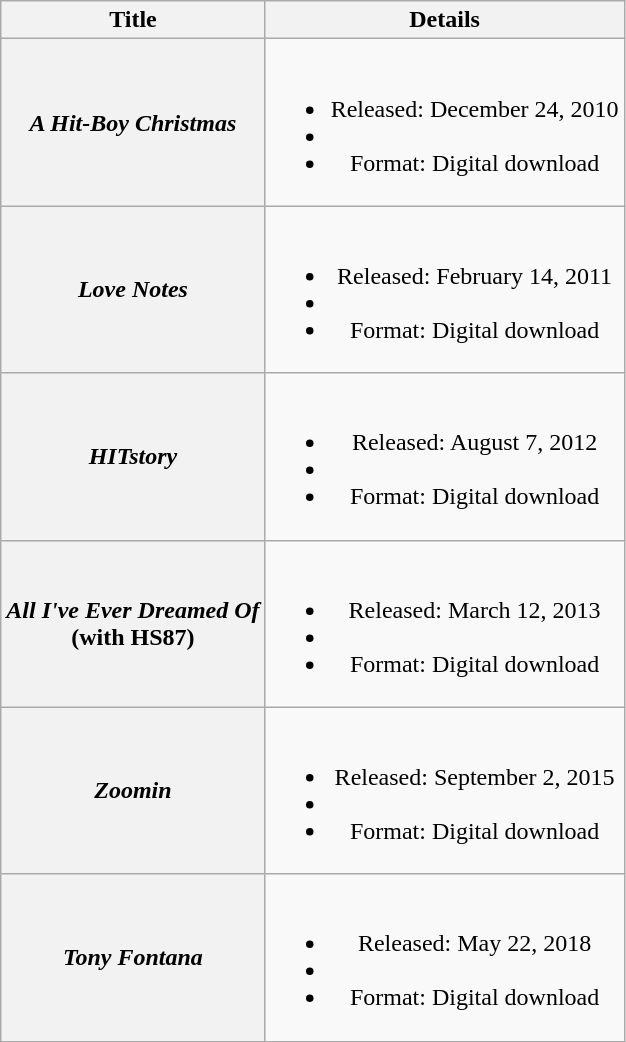<table class="wikitable plainrowheaders" style="text-align: center;">
<tr>
<th>Title</th>
<th>Details</th>
</tr>
<tr>
<th scope="row"><em>A Hit-Boy Christmas</em></th>
<td><br><ul><li>Released: December 24, 2010</li><li></li><li>Format: Digital download</li></ul></td>
</tr>
<tr>
<th scope="row"><em>Love Notes</em></th>
<td><br><ul><li>Released: February 14, 2011</li><li></li><li>Format: Digital download</li></ul></td>
</tr>
<tr>
<th scope="row"><em>HITstory</em></th>
<td><br><ul><li>Released: August 7, 2012</li><li></li><li>Format: Digital download</li></ul></td>
</tr>
<tr>
<th scope="row"><em>All I've Ever Dreamed Of</em><br><span>(with HS87)</span></th>
<td><br><ul><li>Released: March 12, 2013</li><li></li><li>Format: Digital download</li></ul></td>
</tr>
<tr>
<th scope="row"><em>Zoomin</em></th>
<td><br><ul><li>Released: September 2, 2015</li><li></li><li>Format: Digital download</li></ul></td>
</tr>
<tr>
<th scope="row"><em>Tony Fontana</em></th>
<td><br><ul><li>Released: May 22, 2018</li><li></li><li>Format: Digital download</li></ul></td>
</tr>
</table>
